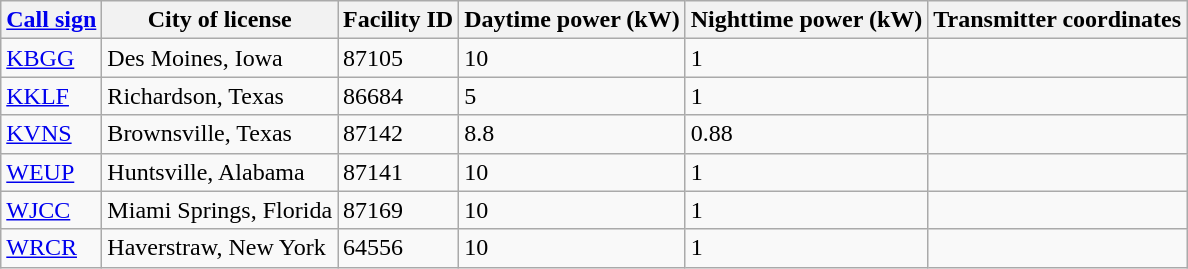<table class="wikitable sortable">
<tr>
<th><a href='#'>Call sign</a></th>
<th>City of license</th>
<th>Facility ID</th>
<th>Daytime power (kW)</th>
<th>Nighttime power (kW)</th>
<th>Transmitter coordinates</th>
</tr>
<tr>
<td><a href='#'>KBGG</a></td>
<td>Des Moines, Iowa</td>
<td>87105</td>
<td>10</td>
<td>1</td>
<td></td>
</tr>
<tr>
<td><a href='#'>KKLF</a></td>
<td>Richardson, Texas</td>
<td>86684</td>
<td>5</td>
<td>1</td>
<td></td>
</tr>
<tr>
<td><a href='#'>KVNS</a></td>
<td>Brownsville, Texas</td>
<td>87142</td>
<td>8.8</td>
<td>0.88</td>
<td></td>
</tr>
<tr>
<td><a href='#'>WEUP</a></td>
<td>Huntsville, Alabama</td>
<td>87141</td>
<td>10</td>
<td>1</td>
<td></td>
</tr>
<tr>
<td><a href='#'>WJCC</a></td>
<td>Miami Springs, Florida</td>
<td>87169</td>
<td>10</td>
<td>1</td>
<td></td>
</tr>
<tr>
<td><a href='#'>WRCR</a></td>
<td>Haverstraw, New York</td>
<td>64556</td>
<td>10</td>
<td>1</td>
<td></td>
</tr>
</table>
